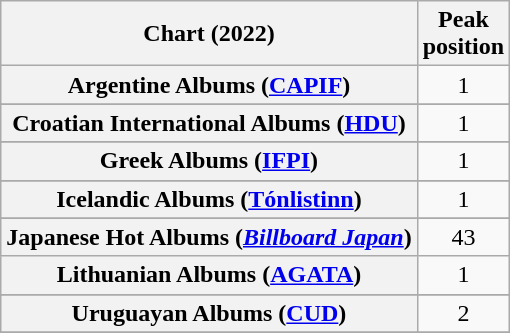<table class="wikitable sortable plainrowheaders" style="text-align:center">
<tr>
<th scope="col">Chart (2022)</th>
<th scope="col">Peak<br>position</th>
</tr>
<tr>
<th scope="row">Argentine Albums (<a href='#'>CAPIF</a>)</th>
<td>1</td>
</tr>
<tr>
</tr>
<tr>
</tr>
<tr>
</tr>
<tr>
</tr>
<tr>
</tr>
<tr>
<th scope="row">Croatian International Albums (<a href='#'>HDU</a>)</th>
<td>1</td>
</tr>
<tr>
</tr>
<tr>
</tr>
<tr>
</tr>
<tr>
</tr>
<tr>
</tr>
<tr>
</tr>
<tr>
<th scope="row">Greek Albums (<a href='#'>IFPI</a>)</th>
<td>1</td>
</tr>
<tr>
</tr>
<tr>
<th scope="row">Icelandic Albums (<a href='#'>Tónlistinn</a>)</th>
<td>1</td>
</tr>
<tr>
</tr>
<tr>
</tr>
<tr>
</tr>
<tr>
<th scope="row">Japanese Hot Albums (<em><a href='#'>Billboard Japan</a></em>)</th>
<td>43</td>
</tr>
<tr>
<th scope="row">Lithuanian Albums (<a href='#'>AGATA</a>)</th>
<td>1</td>
</tr>
<tr>
</tr>
<tr>
</tr>
<tr>
</tr>
<tr>
</tr>
<tr>
</tr>
<tr>
</tr>
<tr>
</tr>
<tr>
</tr>
<tr>
</tr>
<tr>
<th scope="row">Uruguayan Albums (<a href='#'>CUD</a>)</th>
<td>2</td>
</tr>
<tr>
</tr>
</table>
